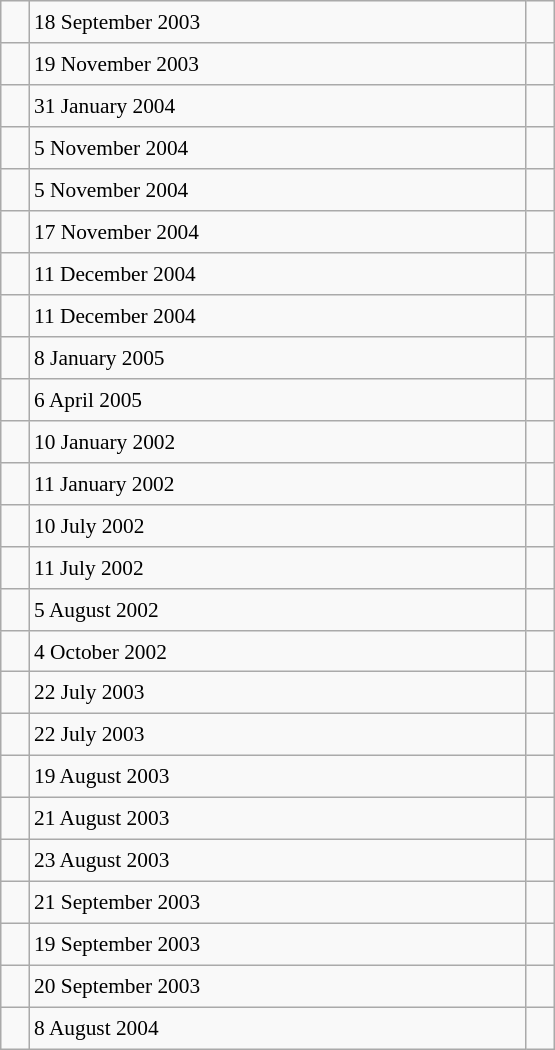<table class="wikitable" style="font-size: 89%; float: left; width: 26em; margin-right: 1em; height: 700px">
<tr>
<td></td>
<td>18 September 2003</td>
<td></td>
</tr>
<tr>
<td></td>
<td>19 November 2003</td>
<td></td>
</tr>
<tr>
<td></td>
<td>31 January 2004</td>
<td></td>
</tr>
<tr>
<td></td>
<td>5 November 2004</td>
<td></td>
</tr>
<tr>
<td></td>
<td>5 November 2004</td>
<td></td>
</tr>
<tr>
<td></td>
<td>17 November 2004</td>
<td></td>
</tr>
<tr>
<td></td>
<td>11 December 2004</td>
<td></td>
</tr>
<tr>
<td></td>
<td>11 December 2004</td>
<td></td>
</tr>
<tr>
<td></td>
<td>8 January 2005</td>
<td></td>
</tr>
<tr>
<td></td>
<td>6 April 2005</td>
<td></td>
</tr>
<tr>
<td></td>
<td>10 January 2002</td>
<td></td>
</tr>
<tr>
<td></td>
<td>11 January 2002</td>
<td></td>
</tr>
<tr>
<td></td>
<td>10 July 2002</td>
<td></td>
</tr>
<tr>
<td></td>
<td>11 July 2002</td>
<td></td>
</tr>
<tr>
<td></td>
<td>5 August 2002</td>
<td></td>
</tr>
<tr>
<td></td>
<td>4 October 2002</td>
<td></td>
</tr>
<tr>
<td></td>
<td>22 July 2003</td>
<td></td>
</tr>
<tr>
<td></td>
<td>22 July 2003</td>
<td></td>
</tr>
<tr>
<td></td>
<td>19 August 2003</td>
<td></td>
</tr>
<tr>
<td></td>
<td>21 August 2003</td>
<td></td>
</tr>
<tr>
<td></td>
<td>23 August 2003</td>
<td></td>
</tr>
<tr>
<td></td>
<td>21 September 2003</td>
<td></td>
</tr>
<tr>
<td></td>
<td>19 September 2003</td>
<td></td>
</tr>
<tr>
<td></td>
<td>20 September 2003</td>
<td></td>
</tr>
<tr>
<td></td>
<td>8 August 2004</td>
<td></td>
</tr>
</table>
